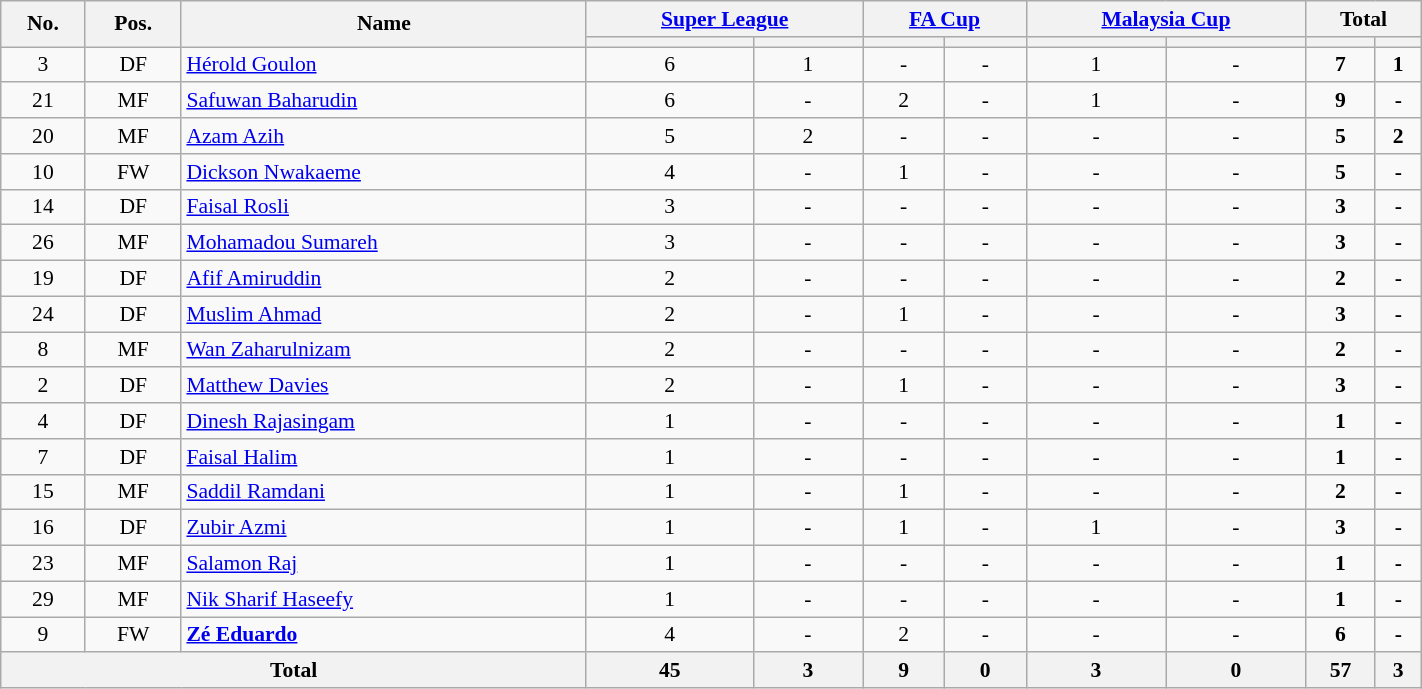<table class="wikitable" style="text-align:center; font-size:90%; width:75%;">
<tr>
<th rowspan="2">No.</th>
<th rowspan="2">Pos.</th>
<th rowspan="2">Name</th>
<th colspan="2"><a href='#'>Super League</a></th>
<th colspan="2"><a href='#'>FA Cup</a></th>
<th colspan="2"><a href='#'>Malaysia Cup</a></th>
<th colspan="2">Total</th>
</tr>
<tr>
<th></th>
<th></th>
<th></th>
<th></th>
<th></th>
<th></th>
<th></th>
<th></th>
</tr>
<tr>
<td>3</td>
<td>DF</td>
<td align="left"> <a href='#'>Hérold Goulon</a></td>
<td>6</td>
<td>1</td>
<td>-</td>
<td>-</td>
<td>1</td>
<td>-</td>
<td><strong>7</strong></td>
<td><strong>1</strong></td>
</tr>
<tr>
<td>21</td>
<td>MF</td>
<td align="left"> <a href='#'>Safuwan Baharudin</a></td>
<td>6</td>
<td>-</td>
<td>2</td>
<td>-</td>
<td>1</td>
<td>-</td>
<td><strong>9</strong></td>
<td><strong>-</strong></td>
</tr>
<tr>
<td>20</td>
<td>MF</td>
<td align="left"> <a href='#'>Azam Azih</a></td>
<td>5</td>
<td>2</td>
<td>-</td>
<td>-</td>
<td>-</td>
<td>-</td>
<td><strong>5</strong></td>
<td><strong>2</strong></td>
</tr>
<tr>
<td>10</td>
<td>FW</td>
<td align="left"> <a href='#'>Dickson Nwakaeme</a></td>
<td>4</td>
<td>-</td>
<td>1</td>
<td>-</td>
<td>-</td>
<td>-</td>
<td><strong>5</strong></td>
<td><strong>-</strong></td>
</tr>
<tr>
<td>14</td>
<td>DF</td>
<td align="left"> <a href='#'>Faisal Rosli</a></td>
<td>3</td>
<td>-</td>
<td>-</td>
<td>-</td>
<td>-</td>
<td>-</td>
<td><strong>3</strong></td>
<td><strong>-</strong></td>
</tr>
<tr>
<td>26</td>
<td>MF</td>
<td align="left"> <a href='#'>Mohamadou Sumareh</a></td>
<td>3</td>
<td>-</td>
<td>-</td>
<td>-</td>
<td>-</td>
<td>-</td>
<td><strong>3</strong></td>
<td><strong>-</strong></td>
</tr>
<tr>
<td>19</td>
<td>DF</td>
<td align="left"> <a href='#'>Afif Amiruddin</a></td>
<td>2</td>
<td>-</td>
<td>-</td>
<td>-</td>
<td>-</td>
<td>-</td>
<td><strong>2</strong></td>
<td><strong>-</strong></td>
</tr>
<tr>
<td>24</td>
<td>DF</td>
<td align="left"> <a href='#'>Muslim Ahmad</a></td>
<td>2</td>
<td>-</td>
<td>1</td>
<td>-</td>
<td>-</td>
<td>-</td>
<td><strong>3</strong></td>
<td><strong>-</strong></td>
</tr>
<tr>
<td>8</td>
<td>MF</td>
<td align="left"> <a href='#'>Wan Zaharulnizam</a></td>
<td>2</td>
<td>-</td>
<td>-</td>
<td>-</td>
<td>-</td>
<td>-</td>
<td><strong>2</strong></td>
<td><strong>-</strong></td>
</tr>
<tr>
<td>2</td>
<td>DF</td>
<td align="left"> <a href='#'>Matthew Davies</a></td>
<td>2</td>
<td>-</td>
<td>1</td>
<td>-</td>
<td>-</td>
<td>-</td>
<td><strong>3</strong></td>
<td><strong>-</strong></td>
</tr>
<tr>
<td>4</td>
<td>DF</td>
<td align="left"> <a href='#'>Dinesh Rajasingam</a></td>
<td>1</td>
<td>-</td>
<td>-</td>
<td>-</td>
<td>-</td>
<td>-</td>
<td><strong>1</strong></td>
<td><strong>-</strong></td>
</tr>
<tr>
<td>7</td>
<td>DF</td>
<td align="left"> <a href='#'>Faisal Halim</a></td>
<td>1</td>
<td>-</td>
<td>-</td>
<td>-</td>
<td>-</td>
<td>-</td>
<td><strong>1</strong></td>
<td><strong>-</strong></td>
</tr>
<tr>
<td>15</td>
<td>MF</td>
<td align="left"> <a href='#'>Saddil Ramdani</a></td>
<td>1</td>
<td>-</td>
<td>1</td>
<td>-</td>
<td>-</td>
<td>-</td>
<td><strong>2</strong></td>
<td><strong>-</strong></td>
</tr>
<tr>
<td>16</td>
<td>DF</td>
<td align="left"> <a href='#'>Zubir Azmi</a></td>
<td>1</td>
<td>-</td>
<td>1</td>
<td>-</td>
<td>1</td>
<td>-</td>
<td><strong>3</strong></td>
<td><strong>-</strong></td>
</tr>
<tr>
<td>23</td>
<td>MF</td>
<td align="left"> <a href='#'>Salamon Raj</a></td>
<td>1</td>
<td>-</td>
<td>-</td>
<td>-</td>
<td>-</td>
<td>-</td>
<td><strong>1</strong></td>
<td><strong>-</strong></td>
</tr>
<tr>
<td>29</td>
<td>MF</td>
<td align="left"> <a href='#'>Nik Sharif Haseefy</a></td>
<td>1</td>
<td>-</td>
<td>-</td>
<td>-</td>
<td>-</td>
<td>-</td>
<td><strong>1</strong></td>
<td><strong>-</strong></td>
</tr>
<tr>
<td>9</td>
<td>FW</td>
<td align="left"> <strong><a href='#'>Zé Eduardo</a></strong></td>
<td>4</td>
<td>-</td>
<td>2</td>
<td>-</td>
<td>-</td>
<td>-</td>
<td><strong>6</strong></td>
<td><strong>-</strong></td>
</tr>
<tr>
<th colspan="3">Total</th>
<th>45</th>
<th>3</th>
<th>9</th>
<th>0</th>
<th>3</th>
<th>0</th>
<th>57</th>
<th>3</th>
</tr>
</table>
